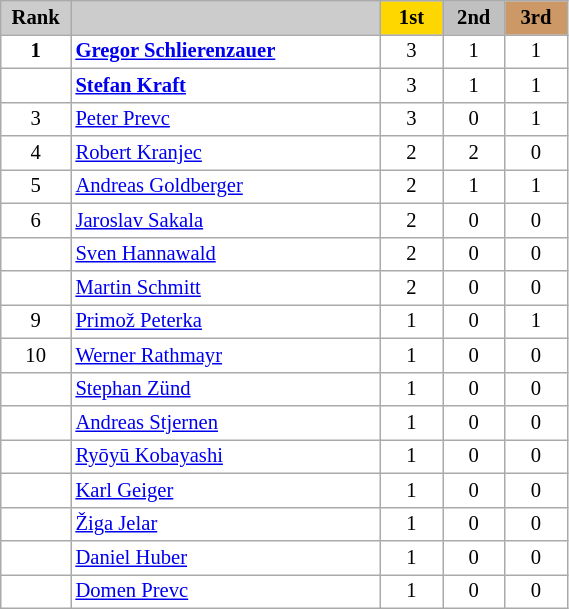<table class="wikitable plainrowheaders" style="background:#fff; font-size:86%; line-height:16px; border:grey solid 1px; border-collapse:collapse;">
<tr style="background:#ccc; text-align:center;">
<th style="background:#ccc;" width="40">Rank</th>
<th style="background:#ccc;" width="200"></th>
<th style="background:gold; width:11%">1st</th>
<th style="background:silver; width:11%">2nd</th>
<th style="background:#cc9966; width:11%">3rd</th>
</tr>
<tr style="text-align:center" bgocolor=#CFECEC>
<td style="text-align:center"><strong>1</strong></td>
<td style="text-align:left"> <strong><a href='#'>Gregor Schlierenzauer</a></strong></td>
<td>3</td>
<td>1</td>
<td>1</td>
</tr>
<tr style="text-align:center">
<td style="text-align:center"></td>
<td style="text-align:left"> <strong><a href='#'>Stefan Kraft</a></strong></td>
<td>3</td>
<td>1</td>
<td>1</td>
</tr>
<tr style="text-align:center" bgocolor=#CFECEC>
<td style="text-align:center">3</td>
<td style="text-align:left"> <a href='#'>Peter Prevc</a></td>
<td>3</td>
<td>0</td>
<td>1</td>
</tr>
<tr style="text-align:center" bgocolor=#CFECEC>
<td style="text-align:center">4</td>
<td style="text-align:left"> <a href='#'>Robert Kranjec</a></td>
<td>2</td>
<td>2</td>
<td>0</td>
</tr>
<tr style="text-align:center">
<td style="text-align:center">5</td>
<td style="text-align:left"> <a href='#'>Andreas Goldberger</a></td>
<td>2</td>
<td>1</td>
<td>1</td>
</tr>
<tr style="text-align:center">
<td style="text-align:center">6</td>
<td style="text-align:left"> <a href='#'>Jaroslav Sakala</a></td>
<td>2</td>
<td>0</td>
<td>0</td>
</tr>
<tr style="text-align:center">
<td style="text-align:center"></td>
<td style="text-align:left"> <a href='#'>Sven Hannawald</a></td>
<td>2</td>
<td>0</td>
<td>0</td>
</tr>
<tr style="text-align:center">
<td style="text-align:center"></td>
<td style="text-align:left"> <a href='#'>Martin Schmitt</a></td>
<td>2</td>
<td>0</td>
<td>0</td>
</tr>
<tr style="text-align:center">
<td style="text-align:center">9</td>
<td style="text-align:left"> <a href='#'>Primož Peterka</a></td>
<td>1</td>
<td>0</td>
<td>1</td>
</tr>
<tr style="text-align:center">
<td style="text-align:center">10</td>
<td style="text-align:left"> <a href='#'>Werner Rathmayr</a></td>
<td>1</td>
<td>0</td>
<td>0</td>
</tr>
<tr style="text-align:center">
<td style="text-align:center"></td>
<td style="text-align:left"> <a href='#'>Stephan Zünd</a></td>
<td>1</td>
<td>0</td>
<td>0</td>
</tr>
<tr style="text-align:center">
<td style="text-align:center"></td>
<td style="text-align:left"> <a href='#'>Andreas Stjernen</a></td>
<td>1</td>
<td>0</td>
<td>0</td>
</tr>
<tr style="text-align:center">
<td style="text-align:center"></td>
<td style="text-align:left"> <a href='#'>Ryōyū Kobayashi</a></td>
<td>1</td>
<td>0</td>
<td>0</td>
</tr>
<tr style="text-align:center">
<td style="text-align:center"></td>
<td style="text-align:left"> <a href='#'>Karl Geiger</a></td>
<td>1</td>
<td>0</td>
<td>0</td>
</tr>
<tr style="text-align:center">
<td style="text-align:center"></td>
<td style="text-align:left"> <a href='#'>Žiga Jelar</a></td>
<td>1</td>
<td>0</td>
<td>0</td>
</tr>
<tr style="text-align:center">
<td style="text-align:center"></td>
<td style="text-align:left"> <a href='#'>Daniel Huber</a></td>
<td>1</td>
<td>0</td>
<td>0</td>
</tr>
<tr style="text-align:center">
<td style="text-align:center"></td>
<td style="text-align:left"> <a href='#'>Domen Prevc</a></td>
<td>1</td>
<td>0</td>
<td>0</td>
</tr>
</table>
